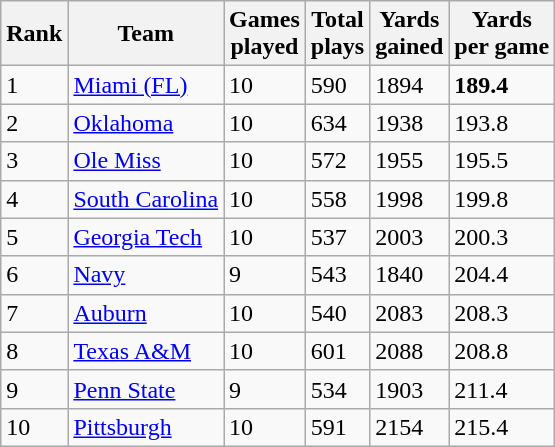<table class="wikitable sortable">
<tr>
<th>Rank</th>
<th>Team</th>
<th>Games<br>played</th>
<th>Total<br>plays</th>
<th>Yards<br>gained</th>
<th>Yards<br>per game</th>
</tr>
<tr>
<td>1</td>
<td><a href='#'>Miami (FL)</a></td>
<td>10</td>
<td>590</td>
<td>1894</td>
<td><strong>189.4</strong></td>
</tr>
<tr>
<td>2</td>
<td><a href='#'>Oklahoma</a></td>
<td>10</td>
<td>634</td>
<td>1938</td>
<td>193.8</td>
</tr>
<tr>
<td>3</td>
<td><a href='#'>Ole Miss</a></td>
<td>10</td>
<td>572</td>
<td>1955</td>
<td>195.5</td>
</tr>
<tr>
<td>4</td>
<td><a href='#'>South Carolina</a></td>
<td>10</td>
<td>558</td>
<td>1998</td>
<td>199.8</td>
</tr>
<tr>
<td>5</td>
<td><a href='#'>Georgia Tech</a></td>
<td>10</td>
<td>537</td>
<td>2003</td>
<td>200.3</td>
</tr>
<tr>
<td>6</td>
<td><a href='#'>Navy</a></td>
<td>9</td>
<td>543</td>
<td>1840</td>
<td>204.4</td>
</tr>
<tr>
<td>7</td>
<td><a href='#'>Auburn</a></td>
<td>10</td>
<td>540</td>
<td>2083</td>
<td>208.3</td>
</tr>
<tr>
<td>8</td>
<td><a href='#'>Texas A&M</a></td>
<td>10</td>
<td>601</td>
<td>2088</td>
<td>208.8</td>
</tr>
<tr>
<td>9</td>
<td><a href='#'>Penn State</a></td>
<td>9</td>
<td>534</td>
<td>1903</td>
<td>211.4</td>
</tr>
<tr>
<td>10</td>
<td><a href='#'>Pittsburgh</a></td>
<td>10</td>
<td>591</td>
<td>2154</td>
<td>215.4</td>
</tr>
</table>
